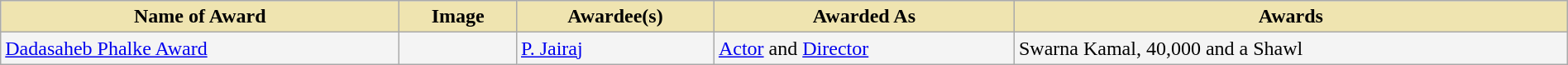<table class="wikitable" style="width:100%;">
<tr>
<th style="background-color:#EFE4B0;">Name of Award</th>
<th style="background-color:#EFE4B0;">Image</th>
<th style="background-color:#EFE4B0;">Awardee(s)</th>
<th style="background-color:#EFE4B0;">Awarded As</th>
<th style="background-color:#EFE4B0;">Awards</th>
</tr>
<tr style="background-color:#F4F4F4">
<td><a href='#'>Dadasaheb Phalke Award</a></td>
<td></td>
<td><a href='#'>P. Jairaj</a></td>
<td><a href='#'>Actor</a> and <a href='#'>Director</a></td>
<td>Swarna Kamal, 40,000 and a Shawl</td>
</tr>
</table>
